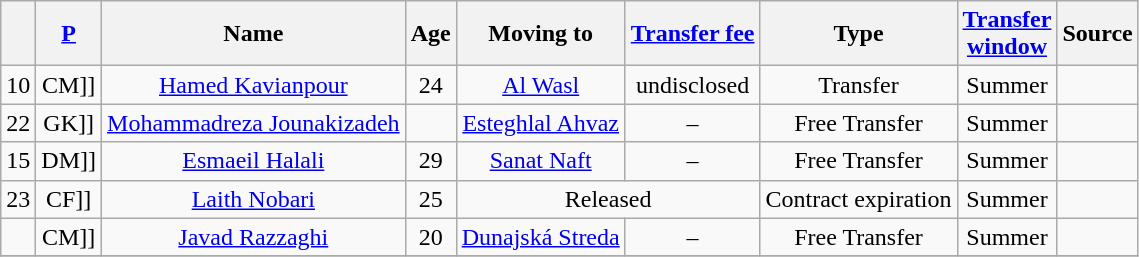<table class="wikitable sortable " style="text-align:center">
<tr>
<th></th>
<th><a href='#'>P</a></th>
<th>Name</th>
<th>Age</th>
<th>Moving to</th>
<th><a href='#'>Transfer fee</a></th>
<th>Type</th>
<th><a href='#'>Transfer<br>window</a></th>
<th>Source</th>
</tr>
<tr>
<td>10</td>
<td [[>CM]]</td>
<td><a href='#'>Hamed Kavianpour</a></td>
<td>24</td>
<td> <a href='#'>Al Wasl</a></td>
<td>undisclosed</td>
<td>Transfer</td>
<td>Summer</td>
<td></td>
</tr>
<tr>
<td>22</td>
<td [[>GK]]</td>
<td><a href='#'>Mohammadreza Jounakizadeh</a></td>
<td></td>
<td><a href='#'>Esteghlal Ahvaz</a></td>
<td>–</td>
<td>Free Transfer</td>
<td>Summer</td>
<td></td>
</tr>
<tr>
<td>15</td>
<td [[>DM]]</td>
<td><a href='#'>Esmaeil Halali</a></td>
<td>29</td>
<td><a href='#'>Sanat Naft</a></td>
<td>–</td>
<td>Free Transfer</td>
<td>Summer</td>
<td></td>
</tr>
<tr>
<td>23</td>
<td [[>CF]]</td>
<td><a href='#'>Laith Nobari</a></td>
<td>25</td>
<td colspan="2">Released</td>
<td>Contract expiration</td>
<td>Summer</td>
<td></td>
</tr>
<tr>
<td></td>
<td [[>CM]]</td>
<td><a href='#'>Javad Razzaghi</a></td>
<td>20</td>
<td> <a href='#'>Dunajská Streda</a></td>
<td>–</td>
<td>Free Transfer</td>
<td>Summer</td>
<td></td>
</tr>
<tr>
</tr>
</table>
